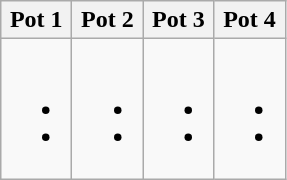<table class="wikitable">
<tr>
<th>Pot 1</th>
<th>Pot 2</th>
<th>Pot 3</th>
<th>Pot 4</th>
</tr>
<tr>
<td valign=top><br><ul><li> </li><li> </li></ul></td>
<td valign=top><br><ul><li></li><li></li></ul></td>
<td valign=top><br><ul><li></li><li></li></ul></td>
<td valign=top><br><ul><li></li><li></li></ul></td>
</tr>
</table>
